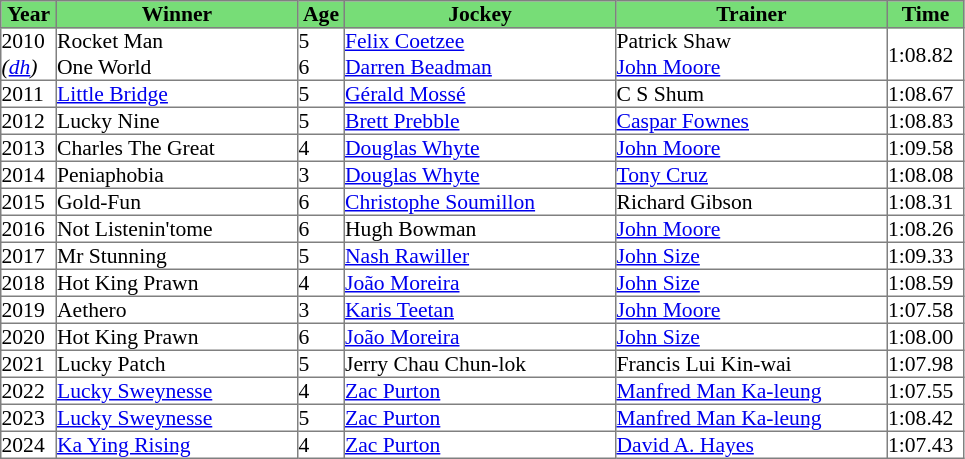<table class = "sortable" | border="1" cellpadding="0" style="border-collapse: collapse; font-size:90%">
<tr bgcolor="#77dd77" align="center">
<td style="width:36px"><strong>Year</strong></td>
<td style="width:160px"><strong>Winner</strong></td>
<td style="width:30px"><strong>Age</strong></td>
<td style="width:180px"><strong>Jockey</strong></td>
<td style="width:180px"><strong>Trainer</strong></td>
<td style="width:50px"><strong>Time</strong></td>
</tr>
<tr>
<td>2010<br><em>(<a href='#'>dh</a>)</em></td>
<td>Rocket Man<br>One World</td>
<td>5<br>6</td>
<td><a href='#'>Felix Coetzee</a><br><a href='#'>Darren Beadman</a></td>
<td>Patrick Shaw<br><a href='#'>John Moore</a></td>
<td>1:08.82</td>
</tr>
<tr>
<td>2011</td>
<td><a href='#'>Little Bridge</a></td>
<td>5</td>
<td><a href='#'>Gérald Mossé</a></td>
<td>C S Shum</td>
<td>1:08.67</td>
</tr>
<tr>
<td>2012</td>
<td>Lucky Nine</td>
<td>5</td>
<td><a href='#'>Brett Prebble</a></td>
<td><a href='#'>Caspar Fownes</a></td>
<td>1:08.83</td>
</tr>
<tr>
<td>2013</td>
<td>Charles The Great</td>
<td>4</td>
<td><a href='#'>Douglas Whyte</a></td>
<td><a href='#'>John Moore</a></td>
<td>1:09.58</td>
</tr>
<tr>
<td>2014</td>
<td>Peniaphobia</td>
<td>3</td>
<td><a href='#'>Douglas Whyte</a></td>
<td><a href='#'>Tony Cruz</a></td>
<td>1:08.08</td>
</tr>
<tr>
<td>2015</td>
<td>Gold-Fun</td>
<td>6</td>
<td><a href='#'>Christophe Soumillon</a></td>
<td>Richard Gibson</td>
<td>1:08.31</td>
</tr>
<tr>
<td>2016</td>
<td>Not Listenin'tome</td>
<td>6</td>
<td>Hugh Bowman</td>
<td><a href='#'>John Moore</a></td>
<td>1:08.26</td>
</tr>
<tr>
<td>2017</td>
<td>Mr Stunning</td>
<td>5</td>
<td><a href='#'>Nash Rawiller</a></td>
<td><a href='#'>John Size</a></td>
<td>1:09.33</td>
</tr>
<tr>
<td>2018</td>
<td>Hot King Prawn</td>
<td>4</td>
<td><a href='#'>João Moreira</a></td>
<td><a href='#'>John Size</a></td>
<td>1:08.59</td>
</tr>
<tr>
<td>2019</td>
<td>Aethero</td>
<td>3</td>
<td><a href='#'>Karis Teetan</a></td>
<td><a href='#'>John Moore</a></td>
<td>1:07.58</td>
</tr>
<tr>
<td>2020</td>
<td>Hot King Prawn</td>
<td>6</td>
<td><a href='#'>João Moreira</a></td>
<td><a href='#'>John Size</a></td>
<td>1:08.00</td>
</tr>
<tr>
<td>2021</td>
<td>Lucky Patch</td>
<td>5</td>
<td>Jerry Chau Chun-lok</td>
<td>Francis Lui Kin-wai</td>
<td>1:07.98</td>
</tr>
<tr>
<td>2022</td>
<td><a href='#'>Lucky Sweynesse</a></td>
<td>4</td>
<td><a href='#'>Zac Purton</a></td>
<td><a href='#'>Manfred Man Ka-leung</a></td>
<td>1:07.55</td>
</tr>
<tr>
<td>2023</td>
<td><a href='#'>Lucky Sweynesse</a></td>
<td>5</td>
<td><a href='#'>Zac Purton</a></td>
<td><a href='#'>Manfred Man Ka-leung</a></td>
<td>1:08.42</td>
</tr>
<tr>
<td>2024</td>
<td><a href='#'>Ka Ying Rising</a></td>
<td>4</td>
<td><a href='#'>Zac Purton</a></td>
<td><a href='#'>David A. Hayes</a></td>
<td>1:07.43</td>
</tr>
</table>
